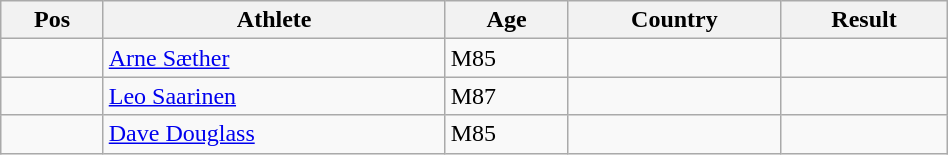<table class="wikitable"  style="text-align:center; width:50%;">
<tr>
<th>Pos</th>
<th>Athlete</th>
<th>Age</th>
<th>Country</th>
<th>Result</th>
</tr>
<tr>
<td align=center></td>
<td align=left><a href='#'>Arne Sæther</a></td>
<td align=left>M85</td>
<td align=left></td>
<td></td>
</tr>
<tr>
<td align=center></td>
<td align=left><a href='#'>Leo Saarinen</a></td>
<td align=left>M87</td>
<td align=left></td>
<td></td>
</tr>
<tr>
<td align=center></td>
<td align=left><a href='#'>Dave Douglass</a></td>
<td align=left>M85</td>
<td align=left></td>
<td></td>
</tr>
</table>
